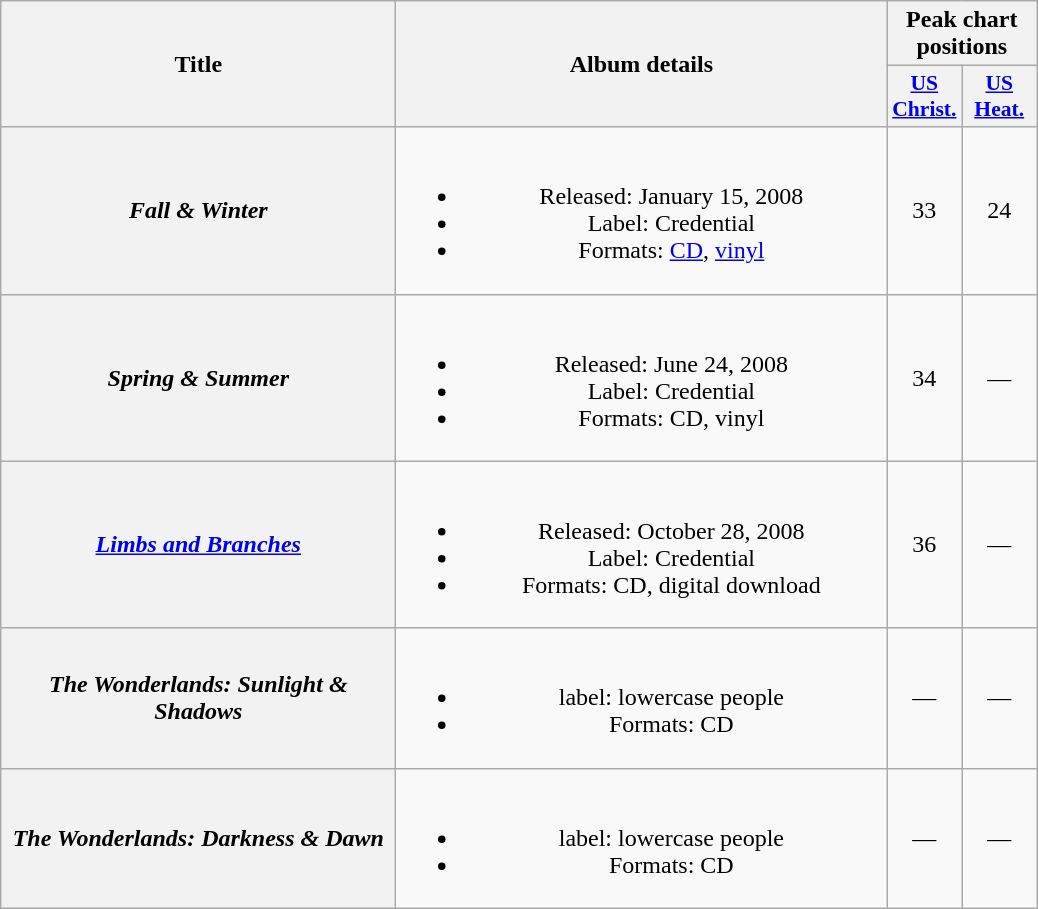<table class="wikitable plainrowheaders" style="text-align:center;">
<tr>
<th scope="col" rowspan="2" style="width:16em;">Title</th>
<th scope="col" rowspan="2" style="width:20em;">Album details</th>
<th scope="col" colspan="2">Peak chart positions</th>
</tr>
<tr>
<th scope="col" style="width:3em;font-size:90%;"><a href='#'>US<br>Christ.</a><br></th>
<th scope="col" style="width:3em;font-size:90%;"><a href='#'>US<br>Heat.</a><br></th>
</tr>
<tr>
<th scope="row"><em>Fall & Winter</em></th>
<td><br><ul><li>Released: January 15, 2008</li><li>Label: Credential</li><li>Formats: <a href='#'>CD</a>, <a href='#'>vinyl</a></li></ul></td>
<td>33</td>
<td>24</td>
</tr>
<tr>
<th scope="row"><em>Spring & Summer</em></th>
<td><br><ul><li>Released: June 24, 2008</li><li>Label: Credential</li><li>Formats: CD, vinyl</li></ul></td>
<td>34</td>
<td>—</td>
</tr>
<tr>
<th scope="row"><em><a href='#'>Limbs and Branches</a></em></th>
<td><br><ul><li>Released: October 28, 2008</li><li>Label: Credential</li><li>Formats: CD, digital download</li></ul></td>
<td>36</td>
<td>—</td>
</tr>
<tr>
<th scope="row"><em>The Wonderlands: Sunlight & Shadows</em></th>
<td><br><ul><li>label: lowercase people</li><li>Formats: CD</li></ul></td>
<td>—</td>
<td>—</td>
</tr>
<tr>
<th scope="row"><em>The Wonderlands: Darkness & Dawn</em></th>
<td><br><ul><li>label: lowercase people</li><li>Formats: CD</li></ul></td>
<td>—</td>
<td>—</td>
</tr>
</table>
